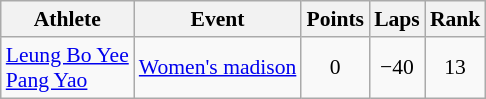<table class=wikitable style=font-size:90%;text-align:center>
<tr>
<th>Athlete</th>
<th>Event</th>
<th>Points</th>
<th>Laps</th>
<th>Rank</th>
</tr>
<tr>
<td align=left><a href='#'>Leung Bo Yee</a><br><a href='#'>Pang Yao</a></td>
<td align=left><a href='#'>Women's madison</a></td>
<td>0</td>
<td>−40</td>
<td>13</td>
</tr>
</table>
